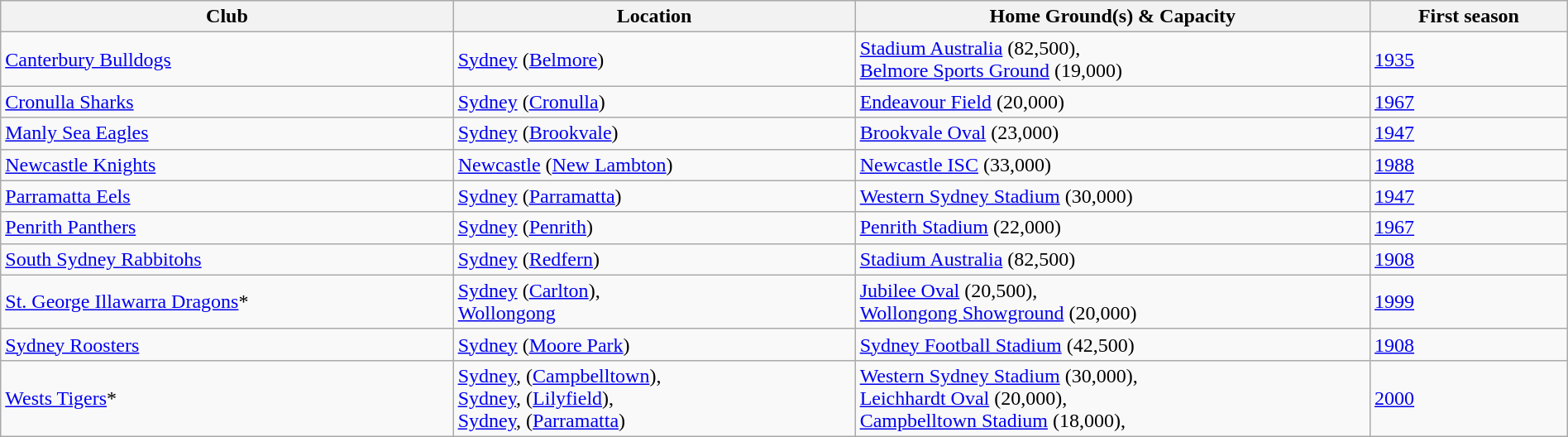<table class="wikitable sortable" style="width:100%;">
<tr>
<th>Club</th>
<th>Location</th>
<th>Home Ground(s) & Capacity</th>
<th>First season</th>
</tr>
<tr>
<td> <a href='#'>Canterbury Bulldogs</a></td>
<td><a href='#'>Sydney</a> (<a href='#'>Belmore</a>)</td>
<td><a href='#'>Stadium Australia</a> (82,500),<br><a href='#'>Belmore Sports Ground</a> (19,000)</td>
<td><a href='#'>1935</a></td>
</tr>
<tr>
<td> <a href='#'>Cronulla Sharks</a></td>
<td><a href='#'>Sydney</a> (<a href='#'>Cronulla</a>)</td>
<td><a href='#'>Endeavour Field</a> (20,000)</td>
<td><a href='#'>1967</a></td>
</tr>
<tr>
<td> <a href='#'>Manly Sea Eagles</a></td>
<td><a href='#'>Sydney</a> (<a href='#'>Brookvale</a>)</td>
<td><a href='#'>Brookvale Oval</a> (23,000)</td>
<td><a href='#'>1947</a></td>
</tr>
<tr>
<td> <a href='#'>Newcastle Knights</a></td>
<td><a href='#'>Newcastle</a> (<a href='#'>New Lambton</a>)</td>
<td><a href='#'>Newcastle ISC</a> (33,000)</td>
<td><a href='#'>1988</a></td>
</tr>
<tr>
<td> <a href='#'>Parramatta Eels</a></td>
<td><a href='#'>Sydney</a> (<a href='#'>Parramatta</a>)</td>
<td><a href='#'>Western Sydney Stadium</a> (30,000)</td>
<td><a href='#'>1947</a></td>
</tr>
<tr>
<td> <a href='#'>Penrith Panthers</a></td>
<td><a href='#'>Sydney</a> (<a href='#'>Penrith</a>)</td>
<td><a href='#'>Penrith Stadium</a> (22,000)</td>
<td><a href='#'>1967</a></td>
</tr>
<tr>
<td> <a href='#'>South Sydney Rabbitohs</a></td>
<td><a href='#'>Sydney</a> (<a href='#'>Redfern</a>)</td>
<td><a href='#'>Stadium Australia</a> (82,500)</td>
<td><a href='#'>1908</a></td>
</tr>
<tr>
<td> <a href='#'>St. George Illawarra Dragons</a>*</td>
<td><a href='#'>Sydney</a> (<a href='#'>Carlton</a>),<br><a href='#'>Wollongong</a></td>
<td><a href='#'>Jubilee Oval</a> (20,500),<br><a href='#'>Wollongong Showground</a> (20,000)</td>
<td><a href='#'>1999</a></td>
</tr>
<tr>
<td> <a href='#'>Sydney Roosters</a></td>
<td><a href='#'>Sydney</a> (<a href='#'>Moore Park</a>)</td>
<td><a href='#'>Sydney Football Stadium</a> (42,500)</td>
<td><a href='#'>1908</a></td>
</tr>
<tr>
<td><a href='#'>Wests Tigers</a>*</td>
<td><a href='#'>Sydney</a>, (<a href='#'>Campbelltown</a>),<br><a href='#'>Sydney</a>, (<a href='#'>Lilyfield</a>),<br><a href='#'>Sydney</a>, (<a href='#'>Parramatta</a>)</td>
<td><a href='#'>Western Sydney Stadium</a> (30,000),<br><a href='#'>Leichhardt Oval</a> (20,000),<br><a href='#'>Campbelltown Stadium</a> (18,000),</td>
<td><a href='#'>2000</a></td>
</tr>
</table>
